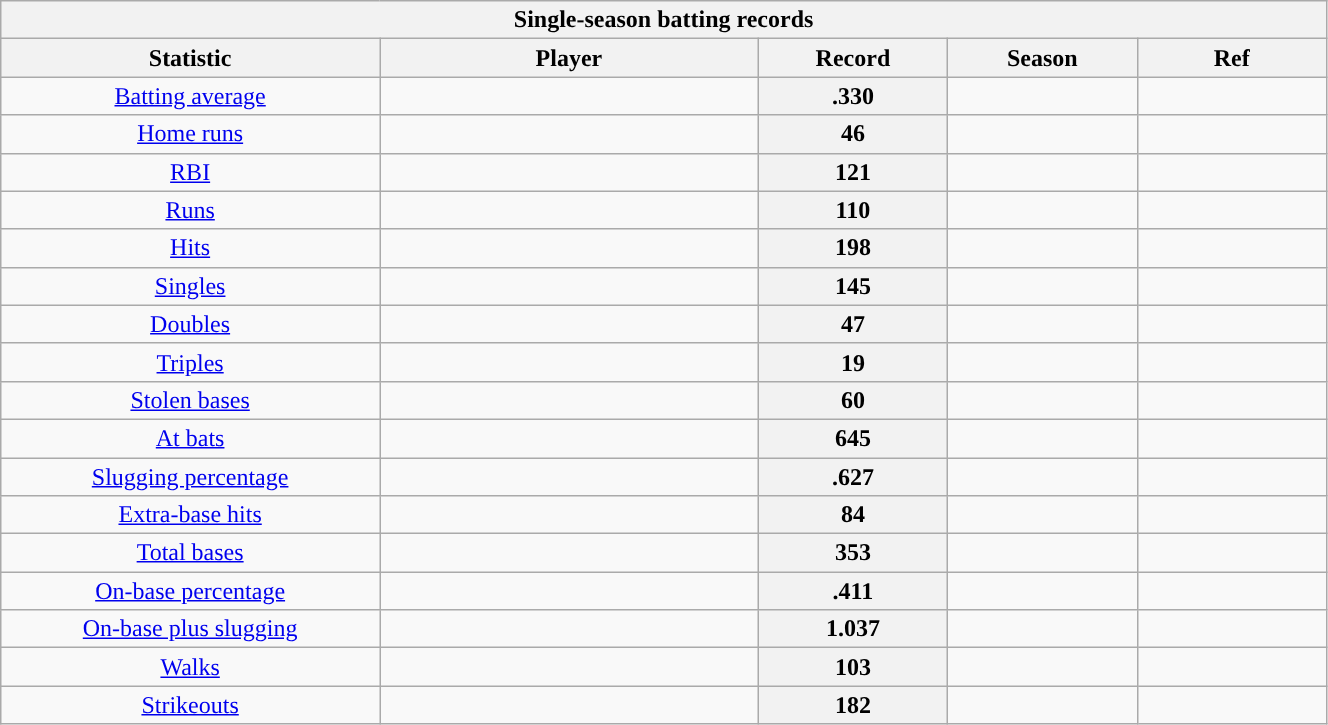<table class="wikitable" style="text-align:center" width="70%">
<tr>
<th colspan=5>Single-season batting records</th>
</tr>
<tr>
<th scope="col" width=20%>Statistic</th>
<th scope="col" width=20%>Player</th>
<th scope="col" width=10% class="unsortable">Record</th>
<th scope="col" width=10%>Season</th>
<th scope="col" width=10% class="unsortable">Ref</th>
</tr>
<tr>
<td><a href='#'>Batting average</a></td>
<td></td>
<th scope="row">.330</th>
<td></td>
<td></td>
</tr>
<tr>
<td><a href='#'>Home runs</a></td>
<td></td>
<th scope="row">46</th>
<td></td>
<td></td>
</tr>
<tr>
<td><a href='#'>RBI</a></td>
<td></td>
<th scope="row">121</th>
<td></td>
<td></td>
</tr>
<tr>
<td><a href='#'>Runs</a></td>
<td></td>
<th scope="row">110</th>
<td></td>
<td></td>
</tr>
<tr>
<td><a href='#'>Hits</a></td>
<td></td>
<th scope="row">198</th>
<td></td>
<td></td>
</tr>
<tr>
<td><a href='#'>Singles</a></td>
<td></td>
<th scope="row">145</th>
<td></td>
<td></td>
</tr>
<tr>
<td><a href='#'>Doubles</a></td>
<td></td>
<th scope="row">47</th>
<td></td>
<td></td>
</tr>
<tr>
<td><a href='#'>Triples</a></td>
<td></td>
<th scope="row">19</th>
<td></td>
<td></td>
</tr>
<tr>
<td><a href='#'>Stolen bases</a></td>
<td></td>
<th scope="row">60</th>
<td></td>
<td></td>
</tr>
<tr>
<td><a href='#'>At bats</a></td>
<td></td>
<th scope="row">645</th>
<td></td>
<td></td>
</tr>
<tr>
<td><a href='#'>Slugging percentage</a></td>
<td></td>
<th scope="row">.627</th>
<td></td>
<td></td>
</tr>
<tr>
<td><a href='#'>Extra-base hits</a></td>
<td></td>
<th scope="row">84</th>
<td></td>
<td></td>
</tr>
<tr>
<td><a href='#'>Total bases</a></td>
<td></td>
<th scope="row">353</th>
<td></td>
<td></td>
</tr>
<tr>
<td><a href='#'>On-base percentage</a></td>
<td></td>
<th scope="row">.411</th>
<td></td>
<td></td>
</tr>
<tr>
<td><a href='#'>On-base plus slugging</a></td>
<td></td>
<th scope="row">1.037</th>
<td></td>
<td></td>
</tr>
<tr>
<td><a href='#'>Walks</a></td>
<td></td>
<th scope="row">103</th>
<td></td>
<td></td>
</tr>
<tr>
<td><a href='#'>Strikeouts</a></td>
<td></td>
<th scope="row">182</th>
<td></td>
<td></td>
</tr>
</table>
